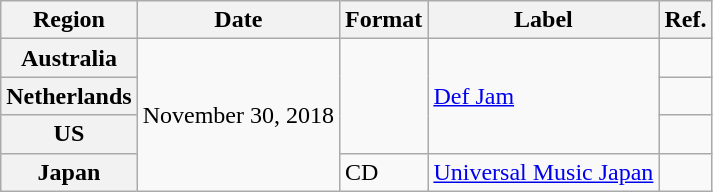<table class="wikitable plainrowheaders">
<tr>
<th scope="col">Region</th>
<th scope="col">Date</th>
<th scope="col">Format</th>
<th scope="col">Label</th>
<th scope="col">Ref.</th>
</tr>
<tr>
<th scope="row">Australia</th>
<td rowspan="4">November 30, 2018</td>
<td rowspan="3"></td>
<td rowspan="3"><a href='#'>Def Jam</a></td>
<td style="text-align:center;"></td>
</tr>
<tr>
<th scope="row">Netherlands</th>
<td style="text-align:center;"></td>
</tr>
<tr>
<th scope="row">US</th>
<td style="text-align:center;"></td>
</tr>
<tr>
<th scope="row">Japan</th>
<td>CD</td>
<td><a href='#'>Universal Music Japan</a></td>
<td style="text-align:center;"></td>
</tr>
</table>
